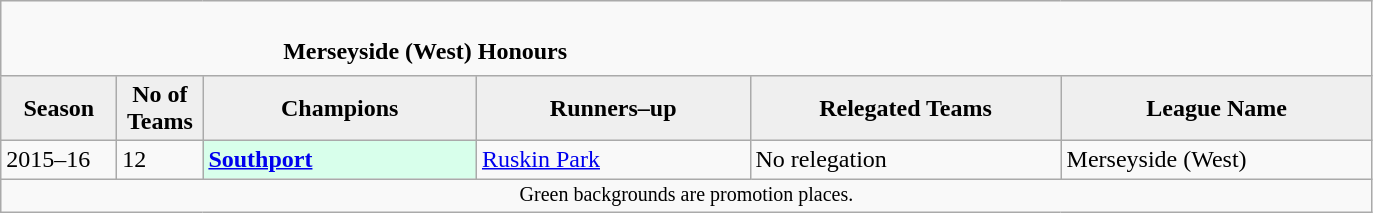<table class="wikitable" style="text-align: left;">
<tr>
<td colspan="11" cellpadding="0" cellspacing="0"><br><table border="0" style="width:100%;" cellpadding="0" cellspacing="0">
<tr>
<td style="width:20%; border:0;"></td>
<td style="border:0;"><strong>Merseyside (West) Honours</strong></td>
<td style="width:20%; border:0;"></td>
</tr>
</table>
</td>
</tr>
<tr>
<th style="background:#efefef; width:70px;">Season</th>
<th style="background:#efefef; width:50px;">No of Teams</th>
<th style="background:#efefef; width:175px;">Champions</th>
<th style="background:#efefef; width:175px;">Runners–up</th>
<th style="background:#efefef; width:200px;">Relegated Teams</th>
<th style="background:#efefef; width:200px;">League Name</th>
</tr>
<tr align=left>
<td>2015–16</td>
<td>12</td>
<td style="background:#d8ffeb;"><strong><a href='#'>Southport</a></strong></td>
<td><a href='#'>Ruskin Park</a></td>
<td>No relegation</td>
<td>Merseyside (West)</td>
</tr>
<tr>
<td colspan="15"  style="border:0; font-size:smaller; text-align:center;">Green backgrounds are promotion places.</td>
</tr>
</table>
